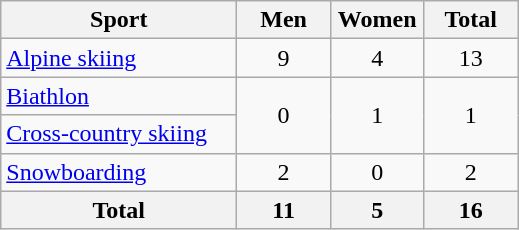<table class="wikitable sortable" style=text-align:center>
<tr>
<th width=150>Sport</th>
<th width=55>Men</th>
<th width=55>Women</th>
<th width=55>Total</th>
</tr>
<tr>
<td align=left><a href='#'>Alpine skiing</a></td>
<td>9</td>
<td>4</td>
<td>13</td>
</tr>
<tr>
<td align=left><a href='#'>Biathlon</a></td>
<td rowspan=2>0</td>
<td rowspan=2>1</td>
<td rowspan=2>1</td>
</tr>
<tr>
<td align=left><a href='#'>Cross-country skiing</a></td>
</tr>
<tr>
<td align=left><a href='#'>Snowboarding</a></td>
<td>2</td>
<td>0</td>
<td>2</td>
</tr>
<tr>
<th>Total</th>
<th>11</th>
<th>5</th>
<th>16</th>
</tr>
</table>
